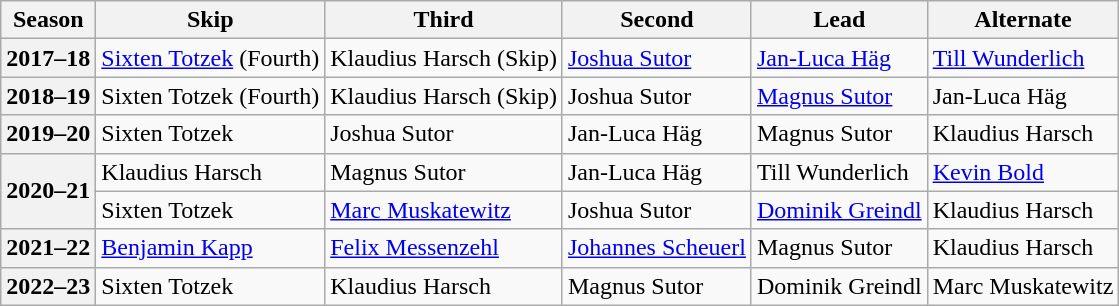<table class="wikitable">
<tr>
<th scope="col">Season</th>
<th scope="col">Skip</th>
<th scope="col">Third</th>
<th scope="col">Second</th>
<th scope="col">Lead</th>
<th scope="col">Alternate</th>
</tr>
<tr>
<th scope="row">2017–18</th>
<td><a href='#'>Sixten Totzek</a> (Fourth)</td>
<td>Klaudius Harsch (Skip)</td>
<td><a href='#'>Joshua Sutor</a></td>
<td><a href='#'>Jan-Luca Häg</a></td>
<td><a href='#'>Till Wunderlich</a></td>
</tr>
<tr>
<th scope="row">2018–19</th>
<td>Sixten Totzek (Fourth)</td>
<td>Klaudius Harsch (Skip)</td>
<td>Joshua Sutor</td>
<td><a href='#'>Magnus Sutor</a></td>
<td>Jan-Luca Häg</td>
</tr>
<tr>
<th scope="row">2019–20</th>
<td>Sixten Totzek</td>
<td>Joshua Sutor</td>
<td>Jan-Luca Häg</td>
<td>Magnus Sutor</td>
<td>Klaudius Harsch</td>
</tr>
<tr>
<th scope="row" rowspan="2">2020–21</th>
<td>Klaudius Harsch</td>
<td>Magnus Sutor</td>
<td>Jan-Luca Häg</td>
<td>Till Wunderlich</td>
<td><a href='#'>Kevin Bold</a></td>
</tr>
<tr>
<td>Sixten Totzek</td>
<td><a href='#'>Marc Muskatewitz</a></td>
<td>Joshua Sutor</td>
<td><a href='#'>Dominik Greindl</a></td>
<td>Klaudius Harsch</td>
</tr>
<tr>
<th scope="row">2021–22</th>
<td><a href='#'>Benjamin Kapp</a></td>
<td><a href='#'>Felix Messenzehl</a></td>
<td><a href='#'>Johannes Scheuerl</a></td>
<td>Magnus Sutor</td>
<td>Klaudius Harsch</td>
</tr>
<tr>
<th scope="row">2022–23</th>
<td>Sixten Totzek</td>
<td>Klaudius Harsch</td>
<td>Magnus Sutor</td>
<td>Dominik Greindl</td>
<td>Marc Muskatewitz</td>
</tr>
</table>
